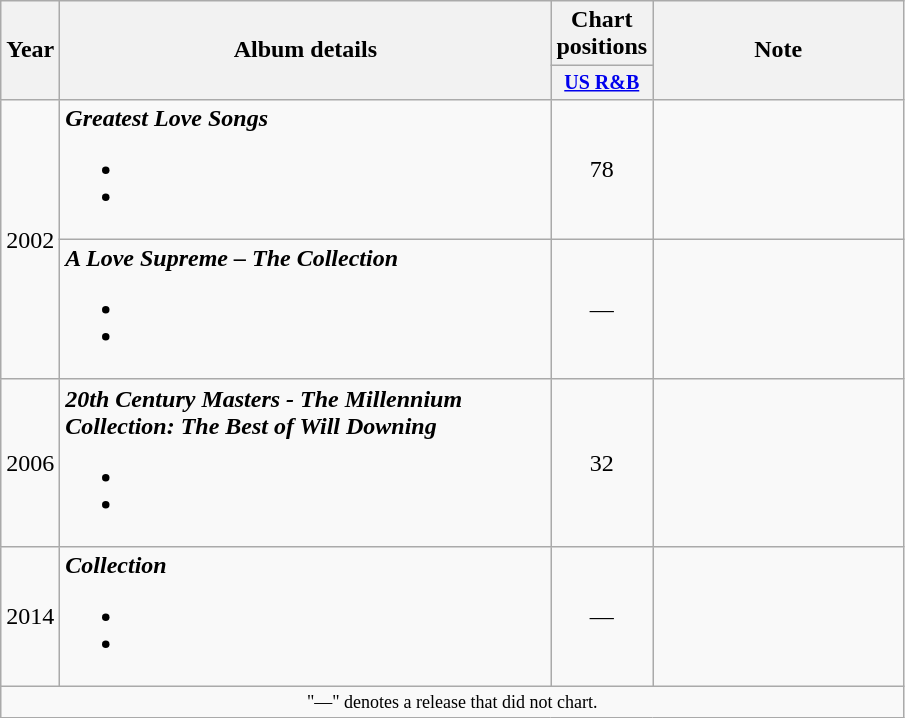<table class="wikitable" style="text-align:center;">
<tr>
<th rowspan="2" style="width:2em;">Year</th>
<th rowspan="2" style="width:20em;">Album details</th>
<th colspan="1">Chart positions</th>
<th rowspan="2" style="width:10em;">Note</th>
</tr>
<tr style="font-size:smaller;">
<th width="40"><a href='#'>US R&B</a><br></th>
</tr>
<tr>
<td rowspan="2">2002</td>
<td align="left"><strong><em>Greatest Love Songs</em></strong><br><ul><li></li><li></li></ul></td>
<td align="center">78</td>
<td align="left"></td>
</tr>
<tr>
<td align="left"><strong><em>A Love Supreme – The Collection</em></strong><br><ul><li></li><li></li></ul></td>
<td align="center">—</td>
<td align="left"></td>
</tr>
<tr>
<td>2006</td>
<td align="left"><strong><em>20th Century Masters - The Millennium Collection: The Best of Will Downing</em></strong><br><ul><li></li><li></li></ul></td>
<td align="center">32</td>
<td align="left"></td>
</tr>
<tr>
<td>2014</td>
<td align="left"><strong><em>Collection</em></strong><br><ul><li></li><li></li></ul></td>
<td align="center">—</td>
<td align="left"></td>
</tr>
<tr>
<td colspan=5 style=font-size:9pt;>"—" denotes a release that did not chart.</td>
</tr>
</table>
